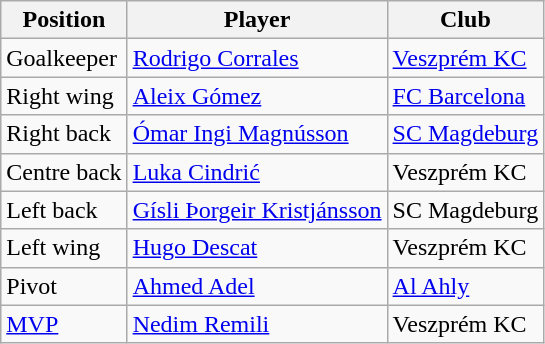<table class="wikitable">
<tr>
<th>Position</th>
<th>Player</th>
<th>Club</th>
</tr>
<tr>
<td>Goalkeeper</td>
<td> <a href='#'>Rodrigo Corrales</a></td>
<td><a href='#'>Veszprém KC</a></td>
</tr>
<tr>
<td>Right wing</td>
<td> <a href='#'>Aleix Gómez</a></td>
<td><a href='#'>FC Barcelona</a></td>
</tr>
<tr>
<td>Right back</td>
<td> <a href='#'>Ómar Ingi Magnússon</a></td>
<td><a href='#'>SC Magdeburg</a></td>
</tr>
<tr>
<td>Centre back</td>
<td> <a href='#'>Luka Cindrić</a></td>
<td>Veszprém KC</td>
</tr>
<tr>
<td>Left back</td>
<td> <a href='#'>Gísli Þorgeir Kristjánsson</a></td>
<td>SC Magdeburg</td>
</tr>
<tr>
<td>Left wing</td>
<td> <a href='#'>Hugo Descat</a></td>
<td>Veszprém KC</td>
</tr>
<tr>
<td>Pivot</td>
<td> <a href='#'>Ahmed Adel</a></td>
<td><a href='#'>Al Ahly</a></td>
</tr>
<tr>
<td><a href='#'>MVP</a></td>
<td> <a href='#'>Nedim Remili</a></td>
<td>Veszprém KC</td>
</tr>
</table>
